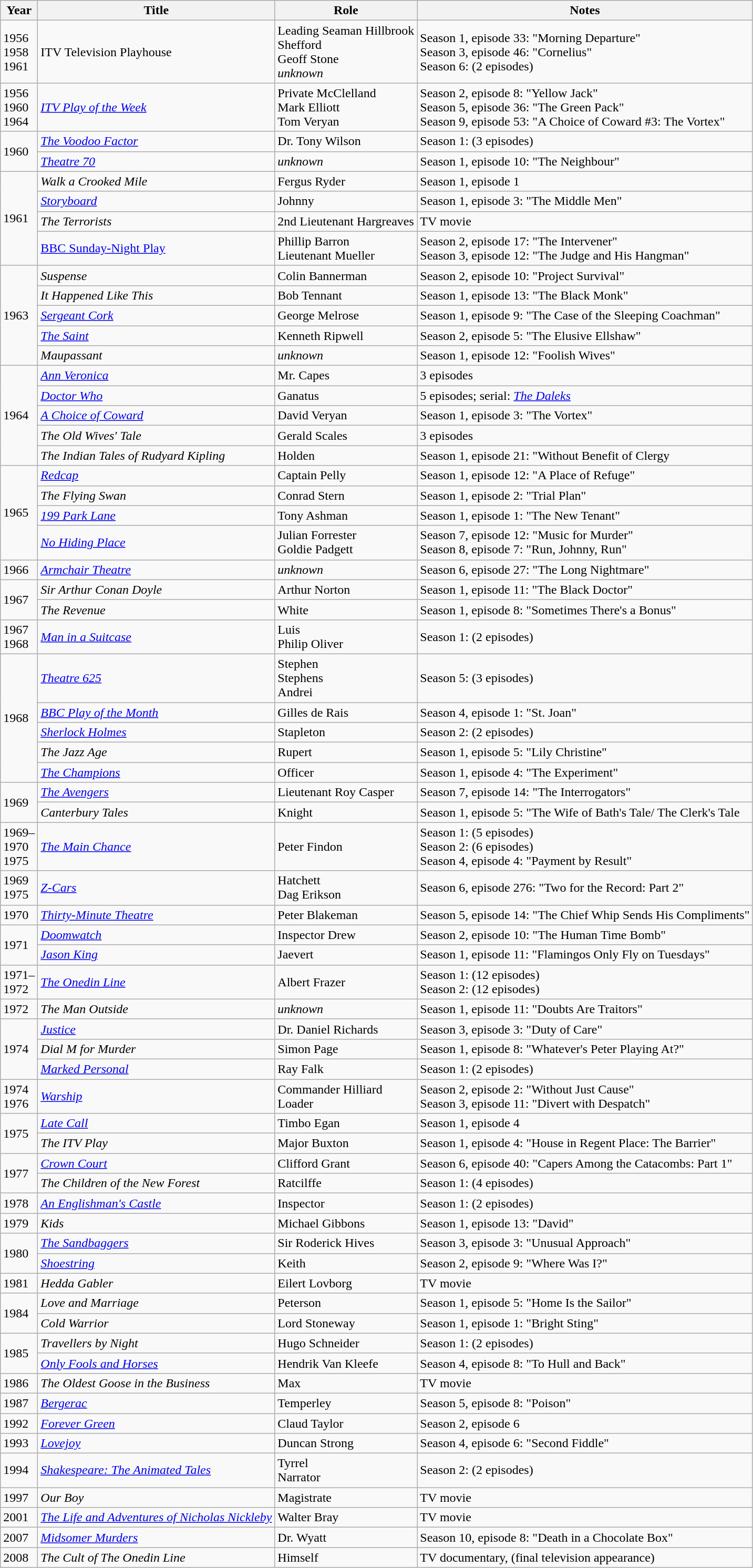<table class="wikitable sortable jquery-tablesorter">
<tr>
<th>Year</th>
<th>Title</th>
<th>Role</th>
<th>Notes</th>
</tr>
<tr>
<td>1956<br>1958<br>1961</td>
<td>ITV Television Playhouse</td>
<td>Leading Seaman Hillbrook<br>Shefford<br>Geoff Stone<br><em>unknown</em></td>
<td>Season 1, episode 33: "Morning Departure"<br>Season 3, episode 46: "Cornelius"<br>Season 6: (2 episodes)</td>
</tr>
<tr>
<td>1956<br>1960<br>1964</td>
<td><em><a href='#'>ITV Play of the Week</a></em></td>
<td>Private McClelland<br>Mark Elliott<br>Tom Veryan</td>
<td>Season 2, episode 8: "Yellow Jack"<br>Season 5, episode 36: "The Green Pack"<br>Season 9, episode 53: "A Choice of Coward #3: The Vortex"</td>
</tr>
<tr>
<td rowspan="2">1960</td>
<td><em><a href='#'>The Voodoo Factor</a></em></td>
<td>Dr. Tony Wilson</td>
<td>Season 1: (3 episodes)</td>
</tr>
<tr>
<td><em><a href='#'>Theatre 70</a></em></td>
<td><em>unknown</em></td>
<td>Season 1, episode 10: "The Neighbour"</td>
</tr>
<tr>
<td rowspan="4">1961</td>
<td><em>Walk a Crooked Mile</em></td>
<td>Fergus Ryder</td>
<td>Season 1, episode 1</td>
</tr>
<tr>
<td><em><a href='#'>Storyboard</a></em></td>
<td>Johnny</td>
<td>Season 1, episode 3: "The Middle Men"</td>
</tr>
<tr>
<td><em>The Terrorists</em></td>
<td>2nd Lieutenant Hargreaves</td>
<td>TV movie</td>
</tr>
<tr>
<td><a href='#'>BBC Sunday-Night Play</a></td>
<td>Phillip Barron<br>Lieutenant Mueller</td>
<td>Season 2, episode 17: "The Intervener"<br>Season 3, episode 12: "The Judge and His Hangman"</td>
</tr>
<tr>
<td rowspan="5">1963</td>
<td><em>Suspense</em></td>
<td>Colin Bannerman</td>
<td>Season 2, episode 10: "Project Survival"</td>
</tr>
<tr>
<td><em>It Happened Like This</em></td>
<td>Bob Tennant</td>
<td>Season 1, episode 13: "The Black Monk"</td>
</tr>
<tr>
<td><em><a href='#'>Sergeant Cork</a></em></td>
<td>George Melrose</td>
<td>Season 1, episode 9: "The Case of the Sleeping Coachman"</td>
</tr>
<tr>
<td><em><a href='#'>The Saint</a></em></td>
<td>Kenneth Ripwell</td>
<td>Season 2, episode 5: "The Elusive Ellshaw"</td>
</tr>
<tr>
<td><em>Maupassant</em></td>
<td><em>unknown</em></td>
<td>Season 1, episode 12: "Foolish Wives"</td>
</tr>
<tr>
<td rowspan="5">1964</td>
<td><em><a href='#'>Ann Veronica</a></em></td>
<td>Mr. Capes</td>
<td>3 episodes</td>
</tr>
<tr>
<td><em><a href='#'>Doctor Who</a></em></td>
<td>Ganatus</td>
<td>5 episodes; serial: <em><a href='#'>The Daleks</a></em></td>
</tr>
<tr>
<td><em><a href='#'>A Choice of Coward</a></em></td>
<td>David Veryan</td>
<td>Season 1, episode 3: "The Vortex"</td>
</tr>
<tr>
<td><em>The Old Wives' Tale</em></td>
<td>Gerald Scales</td>
<td>3 episodes</td>
</tr>
<tr>
<td><em>The Indian Tales of Rudyard Kipling</em></td>
<td>Holden</td>
<td>Season 1, episode 21: "Without Benefit of Clergy</td>
</tr>
<tr>
<td rowspan="4">1965</td>
<td><em><a href='#'>Redcap</a></em></td>
<td>Captain Pelly</td>
<td>Season 1, episode 12: "A Place of Refuge"</td>
</tr>
<tr>
<td><em>The Flying Swan</em></td>
<td>Conrad Stern</td>
<td>Season 1, episode 2: "Trial Plan"</td>
</tr>
<tr>
<td><em><a href='#'>199 Park Lane</a></em></td>
<td>Tony Ashman</td>
<td>Season 1, episode 1: "The New Tenant"</td>
</tr>
<tr>
<td><em><a href='#'>No Hiding Place</a></em></td>
<td>Julian Forrester<br>Goldie Padgett</td>
<td>Season 7, episode 12: "Music for Murder"<br>Season 8, episode 7: "Run, Johnny, Run"</td>
</tr>
<tr>
<td>1966</td>
<td><em><a href='#'>Armchair Theatre</a></em></td>
<td><em>unknown</em></td>
<td>Season 6, episode 27: "The Long Nightmare"</td>
</tr>
<tr>
<td rowspan="2">1967</td>
<td><em>Sir Arthur Conan Doyle</em></td>
<td>Arthur Norton</td>
<td>Season 1, episode 11: "The Black Doctor"</td>
</tr>
<tr>
<td><em>The Revenue</em></td>
<td>White</td>
<td>Season 1, episode 8: "Sometimes There's a Bonus"</td>
</tr>
<tr>
<td>1967<br>1968</td>
<td><em><a href='#'>Man in a Suitcase</a></em></td>
<td>Luis<br>Philip Oliver</td>
<td>Season 1: (2 episodes)</td>
</tr>
<tr>
<td rowspan="5">1968</td>
<td><em><a href='#'>Theatre 625</a></em></td>
<td>Stephen<br>Stephens<br>Andrei</td>
<td>Season 5: (3 episodes)</td>
</tr>
<tr>
<td><em><a href='#'>BBC Play of the Month</a></em></td>
<td>Gilles de Rais</td>
<td>Season 4, episode 1: "St. Joan"</td>
</tr>
<tr>
<td><em><a href='#'>Sherlock Holmes</a></em></td>
<td>Stapleton</td>
<td>Season 2: (2 episodes)</td>
</tr>
<tr>
<td><em>The Jazz Age</em></td>
<td>Rupert</td>
<td>Season 1, episode 5: "Lily Christine"</td>
</tr>
<tr>
<td><em><a href='#'>The Champions</a></em></td>
<td>Officer</td>
<td>Season 1, episode 4: "The Experiment"</td>
</tr>
<tr>
<td rowspan="2">1969</td>
<td><em><a href='#'>The Avengers</a></em></td>
<td>Lieutenant Roy Casper</td>
<td>Season 7, episode 14: "The Interrogators"</td>
</tr>
<tr>
<td><em>Canterbury Tales</em></td>
<td>Knight</td>
<td>Season 1, episode 5: "The Wife of Bath's Tale/ The Clerk's Tale</td>
</tr>
<tr>
<td>1969–<br>1970<br>1975</td>
<td><em><a href='#'>The Main Chance</a></em></td>
<td>Peter Findon</td>
<td>Season 1: (5 episodes)<br>Season 2: (6 episodes)<br>Season 4, episode 4: "Payment by Result"</td>
</tr>
<tr>
<td>1969<br>1975</td>
<td><em><a href='#'>Z-Cars</a></em></td>
<td>Hatchett<br>Dag Erikson</td>
<td>Season 6, episode 276: "Two for the Record: Part 2"</td>
</tr>
<tr>
<td>1970</td>
<td><em><a href='#'>Thirty-Minute Theatre</a></em></td>
<td>Peter Blakeman</td>
<td>Season 5, episode 14: "The Chief Whip Sends His Compliments"</td>
</tr>
<tr>
<td rowspan="2">1971</td>
<td><em><a href='#'>Doomwatch</a></em></td>
<td>Inspector Drew</td>
<td>Season 2, episode 10: "The Human Time Bomb"</td>
</tr>
<tr>
<td><em><a href='#'>Jason King</a></em></td>
<td>Jaevert</td>
<td>Season 1, episode 11: "Flamingos Only Fly on Tuesdays"</td>
</tr>
<tr>
<td>1971–<br>1972</td>
<td><em><a href='#'>The Onedin Line</a></em></td>
<td>Albert Frazer</td>
<td>Season 1: (12 episodes)<br>Season 2: (12 episodes)</td>
</tr>
<tr>
<td>1972</td>
<td><em>The Man Outside</em></td>
<td><em>unknown</em></td>
<td>Season 1, episode 11: "Doubts Are Traitors"</td>
</tr>
<tr>
<td rowspan="3">1974</td>
<td><em><a href='#'>Justice</a></em></td>
<td>Dr. Daniel Richards</td>
<td>Season 3, episode 3: "Duty of Care"</td>
</tr>
<tr>
<td><em>Dial M for Murder</em></td>
<td>Simon Page</td>
<td>Season 1, episode 8: "Whatever's Peter Playing At?"</td>
</tr>
<tr>
<td><em><a href='#'>Marked Personal</a></em></td>
<td>Ray Falk</td>
<td>Season 1: (2 episodes)</td>
</tr>
<tr>
<td>1974<br>1976</td>
<td><em><a href='#'>Warship</a></em></td>
<td>Commander Hilliard<br>Loader</td>
<td>Season 2, episode 2: "Without Just Cause"<br>Season 3, episode 11: "Divert with Despatch"</td>
</tr>
<tr>
<td rowspan="2">1975</td>
<td><em><a href='#'>Late Call</a></em></td>
<td>Timbo Egan</td>
<td>Season 1, episode 4</td>
</tr>
<tr>
<td><em>The ITV Play</em></td>
<td>Major Buxton</td>
<td>Season 1, episode 4: "House in Regent Place: The Barrier"</td>
</tr>
<tr>
<td rowspan="2">1977</td>
<td><em><a href='#'>Crown Court</a></em></td>
<td>Clifford Grant</td>
<td>Season 6, episode 40: "Capers Among the Catacombs: Part 1"</td>
</tr>
<tr>
<td><em>The Children of the New Forest</em></td>
<td>Ratcilffe</td>
<td>Season 1: (4 episodes)</td>
</tr>
<tr>
<td>1978</td>
<td><em><a href='#'>An Englishman's Castle</a></em></td>
<td>Inspector</td>
<td>Season 1: (2 episodes)</td>
</tr>
<tr>
<td>1979</td>
<td><em>Kids</em></td>
<td>Michael Gibbons</td>
<td>Season 1, episode 13: "David"</td>
</tr>
<tr>
<td rowspan="2">1980</td>
<td><em><a href='#'>The Sandbaggers</a></em></td>
<td>Sir Roderick Hives</td>
<td>Season 3, episode 3: "Unusual Approach"</td>
</tr>
<tr>
<td><em><a href='#'>Shoestring</a></em></td>
<td>Keith</td>
<td>Season 2, episode 9: "Where Was I?"</td>
</tr>
<tr>
<td>1981</td>
<td><em>Hedda Gabler</em></td>
<td>Eilert Lovborg</td>
<td>TV movie</td>
</tr>
<tr>
<td rowspan="2">1984</td>
<td><em>Love and Marriage</em></td>
<td>Peterson</td>
<td>Season 1, episode 5: "Home Is the Sailor"</td>
</tr>
<tr>
<td><em>Cold Warrior</em></td>
<td>Lord Stoneway</td>
<td>Season 1, episode 1: "Bright Sting"</td>
</tr>
<tr>
<td rowspan="2">1985</td>
<td><em>Travellers by Night</em></td>
<td>Hugo Schneider</td>
<td>Season 1: (2 episodes)</td>
</tr>
<tr>
<td><em><a href='#'>Only Fools and Horses</a></em></td>
<td>Hendrik Van Kleefe</td>
<td>Season 4, episode 8: "To Hull and Back"</td>
</tr>
<tr>
<td>1986</td>
<td><em>The Oldest Goose in the Business</em></td>
<td>Max</td>
<td>TV movie</td>
</tr>
<tr>
<td>1987</td>
<td><em><a href='#'>Bergerac</a></em></td>
<td>Temperley</td>
<td>Season 5, episode 8: "Poison"</td>
</tr>
<tr>
<td>1992</td>
<td><em><a href='#'>Forever Green</a></em></td>
<td>Claud Taylor</td>
<td>Season 2, episode 6</td>
</tr>
<tr>
<td>1993</td>
<td><em><a href='#'>Lovejoy</a></em></td>
<td>Duncan Strong</td>
<td>Season 4, episode 6: "Second Fiddle"</td>
</tr>
<tr>
<td>1994</td>
<td><em><a href='#'>Shakespeare: The Animated Tales</a></em></td>
<td>Tyrrel<br>Narrator</td>
<td>Season 2: (2 episodes)</td>
</tr>
<tr>
<td>1997</td>
<td><em>Our Boy</em></td>
<td>Magistrate</td>
<td>TV movie</td>
</tr>
<tr>
<td>2001</td>
<td><em><a href='#'>The Life and Adventures of Nicholas Nickleby</a></em></td>
<td>Walter Bray</td>
<td>TV movie</td>
</tr>
<tr>
<td>2007</td>
<td><em><a href='#'>Midsomer Murders</a></em></td>
<td>Dr. Wyatt</td>
<td>Season 10, episode 8: "Death in a Chocolate Box"</td>
</tr>
<tr>
<td>2008</td>
<td><em>The Cult of The Onedin Line</em></td>
<td>Himself</td>
<td>TV documentary, (final television appearance)</td>
</tr>
</table>
